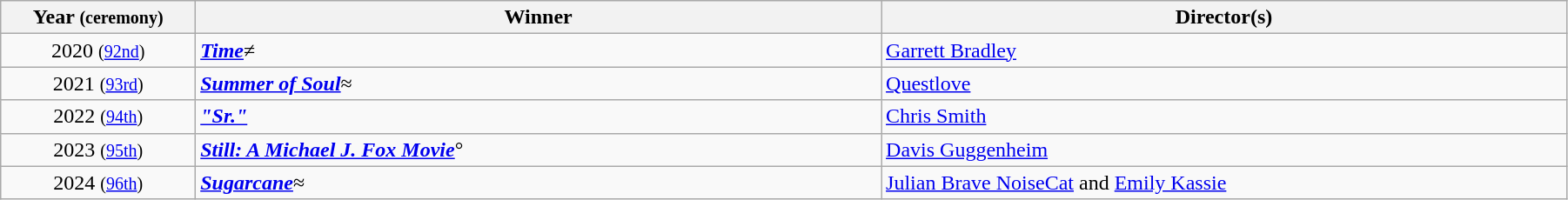<table class="wikitable" style="width:95%;" cellpadding="5">
<tr>
<th style="width:80px;"><strong>Year <small>(ceremony)</small></strong></th>
<th style="width:300px;"><strong>Winner</strong></th>
<th style="width:300px;"><strong>Director(s)</strong></th>
</tr>
<tr>
<td style="text-align:center;">2020 <small>(<a href='#'>92nd</a>)</small></td>
<td><strong><em><a href='#'>Time</a></em></strong>≠</td>
<td><a href='#'>Garrett Bradley</a></td>
</tr>
<tr>
<td style="text-align:center;">2021 <small>(<a href='#'>93rd</a>)</small></td>
<td><strong><em><a href='#'>Summer of Soul</a></em></strong>≈</td>
<td><a href='#'>Questlove</a></td>
</tr>
<tr>
<td style="text-align:center;">2022 <small>(<a href='#'>94th</a>)</small></td>
<td><strong><em><a href='#'>"Sr."</a></em></strong></td>
<td><a href='#'>Chris Smith</a></td>
</tr>
<tr>
<td style="text-align:center;">2023 <small>(<a href='#'>95th</a>)</small></td>
<td><strong><em><a href='#'>Still: A Michael J. Fox Movie</a></em></strong>°</td>
<td><a href='#'>Davis Guggenheim</a></td>
</tr>
<tr>
<td style="text-align:center;">2024 <small>(<a href='#'>96th</a>)</small></td>
<td><strong><em><a href='#'>Sugarcane</a></em></strong>≈</td>
<td><a href='#'>Julian Brave NoiseCat</a> and <a href='#'>Emily Kassie</a></td>
</tr>
</table>
